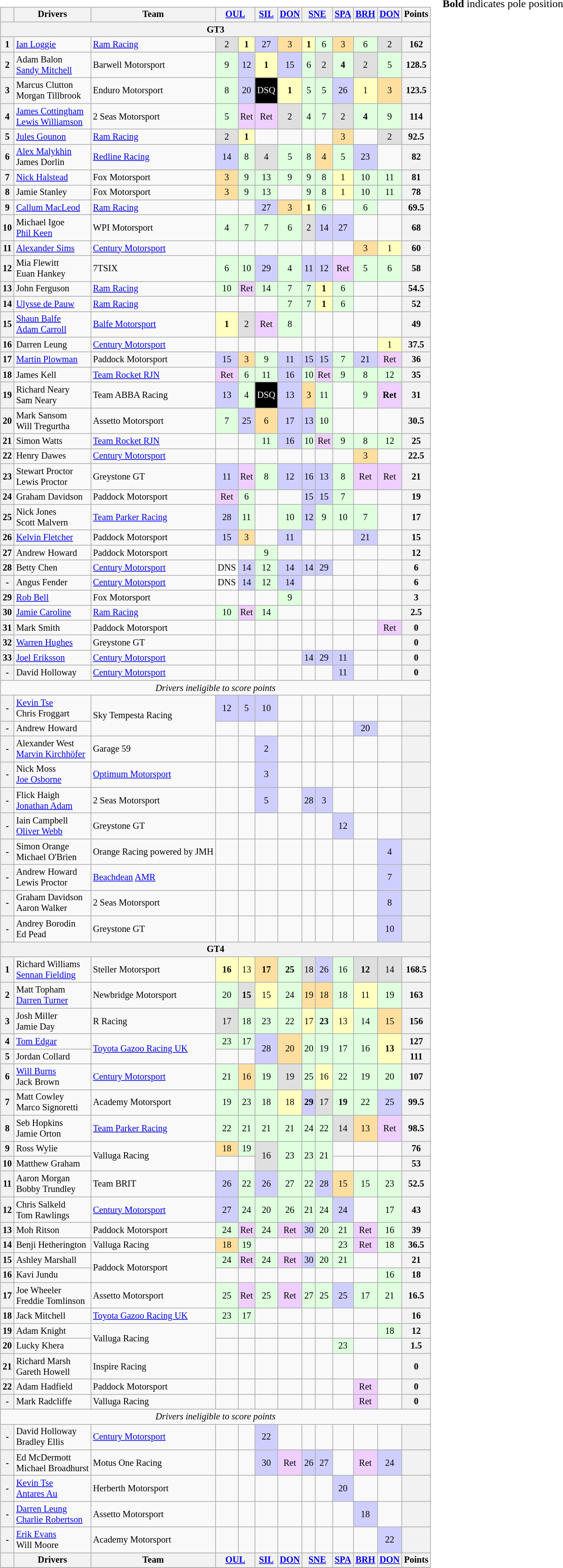<table>
<tr>
<td><br><table class="wikitable" style="font-size:85%; text-align:center">
<tr>
<th></th>
<th>Drivers</th>
<th>Team</th>
<th colspan="2"><a href='#'>OUL</a></th>
<th><a href='#'>SIL</a></th>
<th><a href='#'>DON</a></th>
<th colspan="2"><a href='#'>SNE</a></th>
<th><a href='#'>SPA</a></th>
<th><a href='#'>BRH</a></th>
<th><a href='#'>DON</a></th>
<th>Points</th>
</tr>
<tr>
<th colspan="13">GT3</th>
</tr>
<tr>
<th>1</th>
<td align="left"> <a href='#'>Ian Loggie</a></td>
<td align="left"> <a href='#'>Ram Racing</a></td>
<td style="background:#dfdfdf;">2</td>
<td style="background:#ffffbf;"><strong>1</strong></td>
<td style="background:#cfcfff;">27</td>
<td style="background:#ffdf9f;">3</td>
<td style="background:#ffffbf;"><strong>1</strong></td>
<td style="background:#dfffdf;">6</td>
<td style="background:#ffdf9f;">3</td>
<td style="background:#dfffdf;">6</td>
<td style="background:#dfdfdf;">2</td>
<th>162</th>
</tr>
<tr>
<th>2</th>
<td align="left"> Adam Balon<br> <a href='#'>Sandy Mitchell</a></td>
<td align="left"> Barwell Motorsport</td>
<td style="background:#dfffdf;">9</td>
<td style="background:#cfcfff;">12</td>
<td style="background:#ffffbf;"><strong>1</strong></td>
<td style="background:#cfcfff;">15</td>
<td style="background:#dfffdf;">6</td>
<td style="background:#dfdfdf;">2</td>
<td style="background:#dfffdf;"><strong>4</strong></td>
<td style="background:#dfdfdf;">2</td>
<td style="background:#dfffdf;">5</td>
<th>128.5</th>
</tr>
<tr>
<th>3</th>
<td align="left"> Marcus Clutton<br> Morgan Tillbrook</td>
<td align="left"> Enduro Motorsport</td>
<td style="background:#dfffdf;">8</td>
<td style="background:#cfcfff;">20</td>
<td style="background-color:#000000; color:white">DSQ</td>
<td style="background:#ffffbf;"><strong>1</strong></td>
<td style="background:#dfffdf;">5</td>
<td style="background:#dfffdf;">5</td>
<td style="background:#cfcfff;">26</td>
<td style="background:#ffffbf;">1</td>
<td style="background:#ffdf9f;">3</td>
<th>123.5</th>
</tr>
<tr>
<th>4</th>
<td align="left"> <a href='#'>James Cottingham</a><br> <a href='#'>Lewis Williamson</a></td>
<td align="left"> 2 Seas Motorsport</td>
<td style="background:#dfffdf;">5</td>
<td style="background:#efcfff;">Ret</td>
<td style="background:#efcfff;">Ret</td>
<td style="background:#dfdfdf;">2</td>
<td style="background:#dfffdf;">4</td>
<td style="background:#dfffdf;">7</td>
<td style="background:#dfdfdf;">2</td>
<td style="background:#dfffdf;"><strong>4</strong></td>
<td style="background:#dfffdf;">9</td>
<th>114</th>
</tr>
<tr>
<th>5</th>
<td align="left"> <a href='#'>Jules Gounon</a></td>
<td align="left"> <a href='#'>Ram Racing</a></td>
<td style="background:#dfdfdf;">2</td>
<td style="background:#ffffbf;"><strong>1</strong></td>
<td></td>
<td></td>
<td></td>
<td></td>
<td style="background:#ffdf9f;">3</td>
<td></td>
<td style="background:#dfdfdf;">2</td>
<th>92.5</th>
</tr>
<tr>
<th>6</th>
<td align="left"> <a href='#'>Alex Malykhin</a><br> James Dorlin</td>
<td align="left"> <a href='#'>Redline Racing</a></td>
<td style="background:#cfcfff;">14</td>
<td style="background:#dfffdf;">8</td>
<td style="background:#dfdfdf;">4</td>
<td style="background:#dfffdf;">5</td>
<td style="background:#dfffdf;">8</td>
<td style="background:#ffdf9f;">4</td>
<td style="background:#dfffdf;">5</td>
<td style="background:#cfcfff;">23</td>
<td></td>
<th>82</th>
</tr>
<tr>
<th>7</th>
<td align="left"> <a href='#'>Nick Halstead</a></td>
<td align="left"> Fox Motorsport</td>
<td style="background:#ffdf9f;">3</td>
<td style="background:#dfffdf;">9</td>
<td style="background:#dfffdf;">13</td>
<td style="background:#dfffdf;">9</td>
<td style="background:#dfffdf;">9</td>
<td style="background:#dfffdf;">8</td>
<td style="background:#ffffbf;">1</td>
<td style="background:#dfffdf;">10</td>
<td style="background:#dfffdf;">11</td>
<th>81</th>
</tr>
<tr>
<th>8</th>
<td align="left"> Jamie Stanley</td>
<td align="left"> Fox Motorsport</td>
<td style="background:#ffdf9f;">3</td>
<td style="background:#dfffdf;">9</td>
<td style="background:#dfffdf;">13</td>
<td></td>
<td style="background:#dfffdf;">9</td>
<td style="background:#dfffdf;">8</td>
<td style="background:#ffffbf;">1</td>
<td style="background:#dfffdf;">10</td>
<td style="background:#dfffdf;">11</td>
<th>78</th>
</tr>
<tr>
<th>9</th>
<td align="left"> <a href='#'>Callum MacLeod</a></td>
<td align="left"> <a href='#'>Ram Racing</a></td>
<td></td>
<td></td>
<td style="background:#cfcfff;">27</td>
<td style="background:#ffdf9f;">3</td>
<td style="background:#ffffbf;"><strong>1</strong></td>
<td style="background:#dfffdf;">6</td>
<td></td>
<td style="background:#dfffdf;">6</td>
<td></td>
<th>69.5</th>
</tr>
<tr>
<th>10</th>
<td align="left"> Michael Igoe<br> <a href='#'>Phil Keen</a></td>
<td align="left"> WPI Motorsport</td>
<td style="background:#dfffdf;">4</td>
<td style="background:#dfffdf;">7</td>
<td style="background:#dfffdf;">7</td>
<td style="background:#dfffdf;">6</td>
<td style="background:#dfdfdf;">2</td>
<td style="background:#cfcfff;">14</td>
<td style="background:#cfcfff;">27</td>
<td></td>
<td></td>
<th>68</th>
</tr>
<tr>
<th>11</th>
<td align="left"> <a href='#'>Alexander Sims</a></td>
<td align="left"> <a href='#'>Century Motorsport</a></td>
<td></td>
<td></td>
<td></td>
<td></td>
<td></td>
<td></td>
<td></td>
<td style="background:#ffdf9f;">3</td>
<td style="background:#ffffbf;">1</td>
<th>60</th>
</tr>
<tr>
<th>12</th>
<td align="left"> Mia Flewitt<br> Euan Hankey</td>
<td align="left"> 7TSIX</td>
<td style="background:#dfffdf;">6</td>
<td style="background:#dfffdf;">10</td>
<td style="background:#cfcfff;">29</td>
<td style="background:#dfffdf;">4</td>
<td style="background:#cfcfff;">11</td>
<td style="background:#cfcfff;">12</td>
<td style="background:#efcfff;">Ret</td>
<td style="background:#dfffdf;">5</td>
<td style="background:#dfffdf;">6</td>
<th>58</th>
</tr>
<tr>
<th>13</th>
<td align="left"> John Ferguson</td>
<td align="left"> <a href='#'>Ram Racing</a></td>
<td style="background:#dfffdf;">10</td>
<td style="background:#efcfff;">Ret</td>
<td style="background:#dfffdf;">14</td>
<td style="background:#dfffdf;">7</td>
<td style="background:#dfffdf;">7</td>
<td style="background:#ffffbf;"><strong>1</strong></td>
<td style="background:#dfffdf;">6</td>
<td></td>
<td></td>
<th>54.5</th>
</tr>
<tr>
<th>14</th>
<td align="left"> <a href='#'>Ulysse de Pauw</a></td>
<td align="left"> <a href='#'>Ram Racing</a></td>
<td></td>
<td></td>
<td></td>
<td style="background:#dfffdf;">7</td>
<td style="background:#dfffdf;">7</td>
<td style="background:#ffffbf;"><strong>1</strong></td>
<td style="background:#dfffdf;">6</td>
<td></td>
<td></td>
<th>52</th>
</tr>
<tr>
<th>15</th>
<td align="left"> <a href='#'>Shaun Balfe</a><br> <a href='#'>Adam Carroll</a></td>
<td align="left"> <a href='#'>Balfe Motorsport</a></td>
<td style="background:#ffffbf;"><strong>1</strong></td>
<td style="background:#dfdfdf;">2</td>
<td style="background:#efcfff;">Ret</td>
<td style="background:#dfffdf;">8</td>
<td></td>
<td></td>
<td></td>
<td></td>
<td></td>
<th>49</th>
</tr>
<tr>
<th>16</th>
<td align="left"> Darren Leung</td>
<td align="left"> <a href='#'>Century Motorsport</a></td>
<td></td>
<td></td>
<td></td>
<td></td>
<td></td>
<td></td>
<td></td>
<td></td>
<td style="background:#ffffbf;">1</td>
<th>37.5</th>
</tr>
<tr>
<th>17</th>
<td align="left"> <a href='#'>Martin Plowman</a></td>
<td align="left"> Paddock Motorsport</td>
<td style="background:#cfcfff;">15</td>
<td style="background:#ffdf9f;">3</td>
<td style="background:#dfffdf;">9</td>
<td style="background:#cfcfff;">11</td>
<td style="background:#cfcfff;">15</td>
<td style="background:#cfcfff;">15</td>
<td style="background:#dfffdf;">7</td>
<td style="background:#cfcfff;">21</td>
<td style="background:#efcfff;">Ret</td>
<th>36</th>
</tr>
<tr>
<th>18</th>
<td align="left"> James Kell</td>
<td align="left"> <a href='#'>Team Rocket RJN</a></td>
<td style="background:#efcfff;">Ret</td>
<td style="background:#dfffdf;">6</td>
<td style="background:#dfffdf;">11</td>
<td style="background:#cfcfff;">16</td>
<td style="background:#dfffdf;">10</td>
<td style="background:#efcfff;">Ret</td>
<td style="background:#dfffdf;">9</td>
<td style="background:#dfffdf;">8</td>
<td style="background:#dfffdf;">12</td>
<th>35</th>
</tr>
<tr>
<th>19</th>
<td align="left"> Richard Neary<br> Sam Neary</td>
<td align="left"> Team ABBA Racing</td>
<td style="background:#cfcfff;">13</td>
<td style="background:#dfffdf;">4</td>
<td style="background-color:#000000; color:white">DSQ</td>
<td style="background:#cfcfff;">13</td>
<td style="background:#ffdf9f;">3</td>
<td style="background:#dfffdf;">11</td>
<td></td>
<td style="background:#dfffdf;">9</td>
<td style="background:#efcfff;"><strong>Ret</strong></td>
<th>31</th>
</tr>
<tr>
<th>20</th>
<td align="left"> Mark Sansom<br> Will Tregurtha</td>
<td align="left"> Assetto Motorsport</td>
<td style="background:#dfffdf;">7</td>
<td style="background:#cfcfff;">25</td>
<td style="background:#ffdf9f;">6</td>
<td style="background:#cfcfff;">17</td>
<td style="background:#cfcfff;">13</td>
<td style="background:#dfffdf;">10</td>
<td></td>
<td></td>
<td></td>
<th>30.5</th>
</tr>
<tr>
<th>21</th>
<td align="left"> Simon Watts</td>
<td align="left"> <a href='#'>Team Rocket RJN</a></td>
<td></td>
<td></td>
<td style="background:#dfffdf;">11</td>
<td style="background:#cfcfff;">16</td>
<td style="background:#dfffdf;">10</td>
<td style="background:#efcfff;">Ret</td>
<td style="background:#dfffdf;">9</td>
<td style="background:#dfffdf;">8</td>
<td style="background:#dfffdf;">12</td>
<th>25</th>
</tr>
<tr>
<th>22</th>
<td align="left"> Henry Dawes</td>
<td align="left"> <a href='#'>Century Motorsport</a></td>
<td></td>
<td></td>
<td></td>
<td></td>
<td></td>
<td></td>
<td></td>
<td style="background:#ffdf9f;">3</td>
<td></td>
<th>22.5</th>
</tr>
<tr>
<th>23</th>
<td align="left"> Stewart Proctor<br> Lewis Proctor</td>
<td align="left"> Greystone GT</td>
<td style="background:#cfcfff;">11</td>
<td style="background:#efcfff;">Ret</td>
<td style="background:#dfffdf;">8</td>
<td style="background:#cfcfff;">12</td>
<td style="background:#cfcfff;">16</td>
<td style="background:#cfcfff;">13</td>
<td style="background:#dfffdf;">8</td>
<td style="background:#efcfff;">Ret</td>
<td style="background:#efcfff;">Ret</td>
<th>21</th>
</tr>
<tr>
<th>24</th>
<td align="left"> Graham Davidson</td>
<td align="left"> Paddock Motorsport</td>
<td style="background:#efcfff;">Ret</td>
<td style="background:#dfffdf;">6</td>
<td></td>
<td></td>
<td style="background:#cfcfff;">15</td>
<td style="background:#cfcfff;">15</td>
<td style="background:#dfffdf;">7</td>
<td></td>
<td></td>
<th>19</th>
</tr>
<tr>
<th>25</th>
<td align="left"> Nick Jones<br> Scott Malvern</td>
<td align="left"> <a href='#'>Team Parker Racing</a></td>
<td style="background:#cfcfff;">28</td>
<td style="background:#dfffdf;">11</td>
<td></td>
<td style="background:#dfffdf;">10</td>
<td style="background:#cfcfff;">12</td>
<td style="background:#dfffdf;">9</td>
<td style="background:#dfffdf;">10</td>
<td style="background:#dfffdf;">7</td>
<td></td>
<th>17</th>
</tr>
<tr>
<th>26</th>
<td align="left"> <a href='#'>Kelvin Fletcher</a></td>
<td align="left"> Paddock Motorsport</td>
<td style="background:#cfcfff;">15</td>
<td style="background:#ffdf9f;">3</td>
<td></td>
<td style="background:#cfcfff;">11</td>
<td></td>
<td></td>
<td></td>
<td style="background:#cfcfff;">21</td>
<td></td>
<th>15</th>
</tr>
<tr>
<th>27</th>
<td align="left"> Andrew Howard</td>
<td align="left"> Paddock Motorsport</td>
<td></td>
<td></td>
<td style="background:#dfffdf;">9</td>
<td></td>
<td></td>
<td></td>
<td></td>
<td></td>
<td></td>
<th>12</th>
</tr>
<tr>
<th>28</th>
<td align="left"> Betty Chen</td>
<td align="left"> <a href='#'>Century Motorsport</a></td>
<td style="background:#ffffff;">DNS</td>
<td style="background:#cfcfff;">14</td>
<td style="background:#dfffdf;">12</td>
<td style="background:#cfcfff;">14</td>
<td style="background:#cfcfff;">14</td>
<td style="background:#cfcfff;">29</td>
<td></td>
<td></td>
<td></td>
<th>6</th>
</tr>
<tr>
<th>-</th>
<td align="left"> Angus Fender</td>
<td align="left"> <a href='#'>Century Motorsport</a></td>
<td style="background:#ffffff;">DNS</td>
<td style="background:#cfcfff;">14</td>
<td style="background:#dfffdf;">12</td>
<td style="background:#cfcfff;">14</td>
<td></td>
<td></td>
<td></td>
<td></td>
<td></td>
<th>6</th>
</tr>
<tr>
<th>29</th>
<td align="left"> <a href='#'>Rob Bell</a></td>
<td align="left"> Fox Motorsport</td>
<td></td>
<td></td>
<td></td>
<td style="background:#dfffdf;">9</td>
<td></td>
<td></td>
<td></td>
<td></td>
<td></td>
<th>3</th>
</tr>
<tr>
<th>30</th>
<td align="left"> <a href='#'>Jamie Caroline</a></td>
<td align="left"> <a href='#'>Ram Racing</a></td>
<td style="background:#dfffdf;">10</td>
<td style="background:#efcfff;">Ret</td>
<td style="background:#dfffdf;">14</td>
<td></td>
<td></td>
<td></td>
<td></td>
<td></td>
<td></td>
<th>2.5</th>
</tr>
<tr>
<th>31</th>
<td align="left"> Mark Smith</td>
<td align="left"> Paddock Motorsport</td>
<td></td>
<td></td>
<td></td>
<td></td>
<td></td>
<td></td>
<td></td>
<td></td>
<td style="background:#efcfff;">Ret</td>
<th>0</th>
</tr>
<tr>
<th>32</th>
<td align="left"> <a href='#'>Warren Hughes</a></td>
<td align="left"> Greystone GT</td>
<td></td>
<td></td>
<td></td>
<td></td>
<td></td>
<td></td>
<td></td>
<td></td>
<td></td>
<th>0</th>
</tr>
<tr>
<th>33</th>
<td align="left"> <a href='#'>Joel Eriksson</a></td>
<td align="left"> <a href='#'>Century Motorsport</a></td>
<td></td>
<td></td>
<td></td>
<td></td>
<td style="background:#cfcfff;">14</td>
<td style="background:#cfcfff;">29</td>
<td style="background:#cfcfff;">11</td>
<td></td>
<td></td>
<th>0</th>
</tr>
<tr>
<th>-</th>
<td align="left"> David Holloway</td>
<td align="left"> <a href='#'>Century Motorsport</a></td>
<td></td>
<td></td>
<td></td>
<td></td>
<td></td>
<td></td>
<td style="background:#cfcfff;">11</td>
<td></td>
<td></td>
<th>0</th>
</tr>
<tr>
<td colspan="13"><em>Drivers ineligible to score points</em></td>
</tr>
<tr>
<th>-</th>
<td align="left"> <a href='#'>Kevin Tse</a><br> Chris Froggart</td>
<td rowspan="2" align="left"> Sky Tempesta Racing</td>
<td style="background:#cfcfff;">12</td>
<td style="background:#cfcfff;">5</td>
<td style="background:#cfcfff;">10</td>
<td></td>
<td></td>
<td></td>
<td></td>
<td></td>
<td></td>
<th></th>
</tr>
<tr>
<th>-</th>
<td align="left"> Andrew Howard</td>
<td></td>
<td></td>
<td></td>
<td></td>
<td></td>
<td></td>
<td></td>
<td style="background:#cfcfff;">20</td>
<td></td>
<th></th>
</tr>
<tr>
<th>-</th>
<td align="left"> Alexander West<br> <a href='#'>Marvin Kirchhöfer</a></td>
<td align="left"> Garage 59</td>
<td></td>
<td></td>
<td style="background:#cfcfff;">2</td>
<td></td>
<td></td>
<td></td>
<td></td>
<td></td>
<td></td>
<th></th>
</tr>
<tr>
<th>-</th>
<td align="left"> Nick Moss<br> <a href='#'>Joe Osborne</a></td>
<td align="left"> <a href='#'>Optimum Motorsport</a></td>
<td></td>
<td></td>
<td style="background:#cfcfff;">3</td>
<td></td>
<td></td>
<td></td>
<td></td>
<td></td>
<td></td>
<th></th>
</tr>
<tr>
<th>-</th>
<td align="left"> Flick Haigh<br> <a href='#'>Jonathan Adam</a></td>
<td align="left"> 2 Seas Motorsport</td>
<td></td>
<td></td>
<td style="background:#cfcfff;">5</td>
<td></td>
<td style="background:#cfcfff;">28</td>
<td style="background:#cfcfff;">3</td>
<td></td>
<td></td>
<td></td>
<th></th>
</tr>
<tr>
<th>-</th>
<td align="left"> Iain Campbell<br> <a href='#'>Oliver Webb</a></td>
<td align="left"> Greystone GT</td>
<td></td>
<td></td>
<td></td>
<td></td>
<td></td>
<td></td>
<td style="background:#cfcfff;">12</td>
<td></td>
<td></td>
<th></th>
</tr>
<tr>
<th>-</th>
<td align="left"> Simon Orange<br> Michael O'Brien</td>
<td align="left"> Orange Racing powered by JMH</td>
<td></td>
<td></td>
<td></td>
<td></td>
<td></td>
<td></td>
<td></td>
<td></td>
<td style="background:#cfcfff;">4</td>
<th></th>
</tr>
<tr>
<th>-</th>
<td align="left"> Andrew Howard<br> Lewis Proctor</td>
<td align="left"> <a href='#'>Beachdean</a> <a href='#'>AMR</a></td>
<td></td>
<td></td>
<td></td>
<td></td>
<td></td>
<td></td>
<td></td>
<td></td>
<td style="background:#cfcfff;">7</td>
<th></th>
</tr>
<tr>
<th>-</th>
<td align="left"> Graham Davidson<br> Aaron Walker</td>
<td align="left"> 2 Seas Motorsport</td>
<td></td>
<td></td>
<td></td>
<td></td>
<td></td>
<td></td>
<td></td>
<td></td>
<td style="background:#cfcfff;">8</td>
<th></th>
</tr>
<tr>
<th>-</th>
<td align="left"> Andrey Borodin<br> Ed Pead</td>
<td align="left"> Greystone GT</td>
<td></td>
<td></td>
<td></td>
<td></td>
<td></td>
<td></td>
<td></td>
<td></td>
<td style="background:#cfcfff;">10</td>
<th></th>
</tr>
<tr>
<th colspan="13">GT4</th>
</tr>
<tr>
<th>1</th>
<td align="left"> Richard Williams<br> <a href='#'>Sennan Fielding</a></td>
<td align="left"> Steller Motorsport</td>
<td style="background:#ffffbf;"><strong>16</strong></td>
<td style="background:#ffffbf;">13</td>
<td style="background:#ffdf9f;"><strong>17</strong></td>
<td style="background:#dfffdf;"><strong>25</strong></td>
<td style="background:#dfdfdf;">18</td>
<td style="background:#cfcfff;">26</td>
<td style="background:#dfffdf;">16</td>
<td style="background:#dfdfdf;"><strong>12</strong></td>
<td style="background:#dfdfdf;">14</td>
<th>168.5</th>
</tr>
<tr>
<th>2</th>
<td align="left"> Matt Topham<br> <a href='#'>Darren Turner</a></td>
<td align="left"> Newbridge Motorsport</td>
<td style="background:#dfffdf;">20</td>
<td style="background:#dfdfdf;"><strong>15</strong></td>
<td style="background:#ffffbf;">15</td>
<td style="background:#dfffdf;">24</td>
<td style="background:#ffdf9f;">19</td>
<td style="background:#ffdf9f;">18</td>
<td style="background:#dfffdf;">18</td>
<td style="background:#ffffbf;">11</td>
<td style="background:#dfffdf;">19</td>
<th>163</th>
</tr>
<tr>
<th>3</th>
<td align="left"> Josh Miller<br> Jamie Day</td>
<td align="left"> R Racing</td>
<td style="background:#dfdfdf;">17</td>
<td style="background:#dfffdf;">18</td>
<td style="background:#dfffdf;">23</td>
<td style="background:#dfffdf;">22</td>
<td style="background:#ffffbf;">17</td>
<td style="background:#dfffdf;"><strong>23</strong></td>
<td style="background:#ffffbf;">13</td>
<td style="background:#dfffdf;">14</td>
<td style="background:#ffdf9f;">15</td>
<th>156</th>
</tr>
<tr>
<th>4</th>
<td align="left"> <a href='#'>Tom Edgar</a></td>
<td rowspan="2" align="left"> <a href='#'>Toyota Gazoo Racing UK</a></td>
<td style="background:#dfffdf;">23</td>
<td style="background:#dfffdf;">17</td>
<td rowspan="2" style="background:#cfcfff;">28</td>
<td rowspan="2" style="background:#ffdf9f;">20</td>
<td rowspan="2" style="background:#dfffdf;">20</td>
<td rowspan="2" style="background:#dfffdf;">19</td>
<td rowspan="2" style="background:#dfffdf;">17</td>
<td rowspan="2" style="background:#dfffdf;">16</td>
<td rowspan="2" style="background:#ffffbf;"><strong>13</strong></td>
<th>127</th>
</tr>
<tr>
<th>5</th>
<td align="left"> Jordan Collard</td>
<td></td>
<td></td>
<th>111</th>
</tr>
<tr>
<th>6</th>
<td align="left"> <a href='#'>Will Burns</a><br> Jack Brown</td>
<td align="left"> <a href='#'>Century Motorsport</a></td>
<td style="background:#dfffdf;">21</td>
<td style="background:#ffdf9f;">16</td>
<td style="background:#dfffdf;">19</td>
<td style="background:#dfdfdf;">19</td>
<td style="background:#dfffdf;">25</td>
<td style="background:#ffffbf;">16</td>
<td style="background:#dfffdf;">22</td>
<td style="background:#dfffdf;">19</td>
<td style="background:#dfffdf;">20</td>
<th>107</th>
</tr>
<tr>
<th>7</th>
<td align="left"> Matt Cowley<br> Marco Signoretti</td>
<td align="left"> Academy Motorsport</td>
<td style="background:#dfffdf;">19</td>
<td style="background:#dfffdf;">23</td>
<td style="background:#dfffdf;">18</td>
<td style="background:#ffffbf;">18</td>
<td style="background:#cfcfff;"><strong>29</strong></td>
<td style="background:#dfdfdf;">17</td>
<td style="background:#dfffdf;"><strong>19</strong></td>
<td style="background:#dfffdf;">22</td>
<td style="background:#cfcfff;">25</td>
<th>99.5</th>
</tr>
<tr>
<th>8</th>
<td align="left"> Seb Hopkins<br> Jamie Orton</td>
<td align="left"> <a href='#'>Team Parker Racing</a></td>
<td style="background:#dfffdf;">22</td>
<td style="background:#dfffdf;">21</td>
<td style="background:#dfffdf;">21</td>
<td style="background:#dfffdf;">21</td>
<td style="background:#dfffdf;">24</td>
<td style="background:#dfffdf;">22</td>
<td style="background:#dfdfdf;">14</td>
<td style="background:#ffdf9f;">13</td>
<td style="background:#efcfff;">Ret</td>
<th>98.5</th>
</tr>
<tr>
<th>9</th>
<td align="left"> Ross Wylie</td>
<td rowspan="2" align="left"> Valluga Racing</td>
<td style="background:#ffdf9f;">18</td>
<td style="background:#dfffdf;">19</td>
<td rowspan="2" style="background:#dfdfdf;">16</td>
<td rowspan="2" style="background:#dfffdf;">23</td>
<td rowspan="2" style="background:#dfffdf;">23</td>
<td rowspan="2" style="background:#dfffdf;">21</td>
<td></td>
<td></td>
<td></td>
<th>76</th>
</tr>
<tr>
<th>10</th>
<td align="left"> Matthew Graham</td>
<td></td>
<td></td>
<td></td>
<td></td>
<td></td>
<th>53</th>
</tr>
<tr>
<th>11</th>
<td align="left"> Aaron Morgan<br> Bobby Trundley</td>
<td align="left"> Team BRIT</td>
<td style="background:#cfcfff;">26</td>
<td style="background:#dfffdf;">22</td>
<td style="background:#cfcfff;">26</td>
<td style="background:#dfffdf;">27</td>
<td style="background:#dfffdf;">22</td>
<td style="background:#cfcfff;">28</td>
<td style="background:#ffdf9f;">15</td>
<td style="background:#dfffdf;">15</td>
<td style="background:#dfffdf;">23</td>
<th>52.5</th>
</tr>
<tr>
<th>12</th>
<td align="left"> Chris Salkeld<br> Tom Rawlings</td>
<td align="left"> <a href='#'>Century Motorsport</a></td>
<td style="background:#cfcfff;">27</td>
<td style="background:#dfffdf;">24</td>
<td style="background:#dfffdf;">20</td>
<td style="background:#dfffdf;">26</td>
<td style="background:#dfffdf;">21</td>
<td style="background:#dfffdf;">24</td>
<td style="background:#cfcfff;">24</td>
<td></td>
<td style="background:#dfffdf;">17</td>
<th>43</th>
</tr>
<tr>
<th>13</th>
<td align="left"> Moh Ritson</td>
<td align="left"> Paddock Motorsport</td>
<td style="background:#dfffdf;">24</td>
<td style="background:#efcfff;">Ret</td>
<td style="background:#dfffdf;">24</td>
<td style="background:#efcfff;">Ret</td>
<td style="background:#cfcfff;">30</td>
<td style="background:#dfffdf;">20</td>
<td style="background:#dfffdf;">21</td>
<td style="background:#efcfff;">Ret</td>
<td style="background:#dfffdf;">16</td>
<th>39</th>
</tr>
<tr>
<th>14</th>
<td align="left"> Benji Hetherington</td>
<td align="left"> Valluga Racing</td>
<td style="background:#ffdf9f;">18</td>
<td style="background:#dfffdf;">19</td>
<td></td>
<td></td>
<td></td>
<td></td>
<td style="background:#dfffdf;">23</td>
<td style="background:#efcfff;">Ret</td>
<td style="background:#dfffdf;">18</td>
<th>36.5</th>
</tr>
<tr>
<th>15</th>
<td align="left"> Ashley Marshall</td>
<td rowspan="2" align="left"> Paddock Motorsport</td>
<td style="background:#dfffdf;">24</td>
<td style="background:#efcfff;">Ret</td>
<td style="background:#dfffdf;">24</td>
<td style="background:#efcfff;">Ret</td>
<td style="background:#cfcfff;">30</td>
<td style="background:#dfffdf;">20</td>
<td style="background:#dfffdf;">21</td>
<td></td>
<td></td>
<th>21</th>
</tr>
<tr>
<th>16</th>
<td align="left"> Kavi Jundu</td>
<td></td>
<td></td>
<td></td>
<td></td>
<td></td>
<td></td>
<td></td>
<td></td>
<td style="background:#dfffdf;">16</td>
<th>18</th>
</tr>
<tr>
<th>17</th>
<td align="left"> Joe Wheeler<br> Freddie Tomlinson</td>
<td align="left"> Assetto Motorsport</td>
<td style="background:#dfffdf;">25</td>
<td style="background:#efcfff;">Ret</td>
<td style="background:#dfffdf;">25</td>
<td style="background:#efcfff;">Ret</td>
<td style="background:#dfffdf;">27</td>
<td style="background:#dfffdf;">25</td>
<td style="background:#cfcfff;">25</td>
<td style="background:#dfffdf;">17</td>
<td style="background:#dfffdf;">21</td>
<th>16.5</th>
</tr>
<tr>
<th>18</th>
<td align="left"> Jack Mitchell</td>
<td align="left"> <a href='#'>Toyota Gazoo Racing UK</a></td>
<td style="background:#dfffdf;">23</td>
<td style="background:#dfffdf;">17</td>
<td></td>
<td></td>
<td></td>
<td></td>
<td></td>
<td></td>
<td></td>
<th>16</th>
</tr>
<tr>
<th>19</th>
<td align="left"> Adam Knight</td>
<td rowspan="2" align="left"> Valluga Racing</td>
<td></td>
<td></td>
<td></td>
<td></td>
<td></td>
<td></td>
<td></td>
<td></td>
<td style="background:#dfffdf;">18</td>
<th>12</th>
</tr>
<tr>
<th>20</th>
<td align="left"> Lucky Khera</td>
<td></td>
<td></td>
<td></td>
<td></td>
<td></td>
<td></td>
<td style="background:#dfffdf;">23</td>
<td></td>
<td></td>
<th>1.5</th>
</tr>
<tr>
<th>21</th>
<td align="left"> Richard Marsh<br> Gareth Howell</td>
<td align="left"> Inspire Racing</td>
<td></td>
<td></td>
<td></td>
<td></td>
<td></td>
<td></td>
<td></td>
<td></td>
<td></td>
<th>0</th>
</tr>
<tr>
<th>22</th>
<td align="left"> Adam Hadfield</td>
<td align="left"> Paddock Motorsport</td>
<td></td>
<td></td>
<td></td>
<td></td>
<td></td>
<td></td>
<td></td>
<td style="background:#efcfff;">Ret</td>
<td></td>
<th>0</th>
</tr>
<tr>
<th>-</th>
<td align="left"> Mark Radcliffe</td>
<td align="left"> Valluga Racing</td>
<td></td>
<td></td>
<td></td>
<td></td>
<td></td>
<td></td>
<td></td>
<td style="background:#efcfff;">Ret</td>
<td></td>
<th>0</th>
</tr>
<tr>
<td colspan="13"><em>Drivers ineligible to score points</em></td>
</tr>
<tr>
<th>-</th>
<td align="left"> David Holloway<br> Bradley Ellis</td>
<td align="left"> <a href='#'>Century Motorsport</a></td>
<td></td>
<td></td>
<td style="background:#cfcfff;">22</td>
<td></td>
<td></td>
<td></td>
<td></td>
<td></td>
<td></td>
<th></th>
</tr>
<tr>
<th>-</th>
<td align="left"> Ed McDermott<br> Michael Broadhurst</td>
<td align="left"> Motus One Racing</td>
<td></td>
<td></td>
<td style="background:#cfcfff;">30</td>
<td style="background:#efcfff;">Ret</td>
<td style="background:#cfcfff;">26</td>
<td style="background:#cfcfff;">27</td>
<td></td>
<td style="background:#efcfff;">Ret</td>
<td style="background:#cfcfff;">24</td>
<th></th>
</tr>
<tr>
<th>-</th>
<td align="left"> <a href='#'>Kevin Tse</a><br> <a href='#'>Antares Au</a></td>
<td align="left"> Herberth Motorsport</td>
<td></td>
<td></td>
<td></td>
<td></td>
<td></td>
<td></td>
<td style="background:#cfcfff;">20</td>
<td></td>
<td></td>
<th></th>
</tr>
<tr>
<th>-</th>
<td align="left"> <a href='#'>Darren Leung</a><br> <a href='#'>Charlie Robertson</a></td>
<td align="left"> Assetto Motorsport</td>
<td></td>
<td></td>
<td></td>
<td></td>
<td></td>
<td></td>
<td></td>
<td style="background:#cfcfff;">18</td>
<td></td>
<th></th>
</tr>
<tr>
<th>-</th>
<td align="left"> <a href='#'>Erik Evans</a><br> Will Moore</td>
<td align="left"> Academy Motorsport</td>
<td></td>
<td></td>
<td></td>
<td></td>
<td></td>
<td></td>
<td></td>
<td></td>
<td style="background:#cfcfff;">22</td>
<th></th>
</tr>
<tr>
<th></th>
<th>Drivers</th>
<th>Team</th>
<th colspan="2"><a href='#'>OUL</a></th>
<th><a href='#'>SIL</a></th>
<th><a href='#'>DON</a></th>
<th colspan="2"><a href='#'>SNE</a></th>
<th><a href='#'>SPA</a></th>
<th><a href='#'>BRH</a></th>
<th><a href='#'>DON</a></th>
<th>Points</th>
</tr>
<tr>
</tr>
</table>
</td>
<td valign="top"><br>
<strong>Bold</strong> indicates pole position</td>
</tr>
</table>
